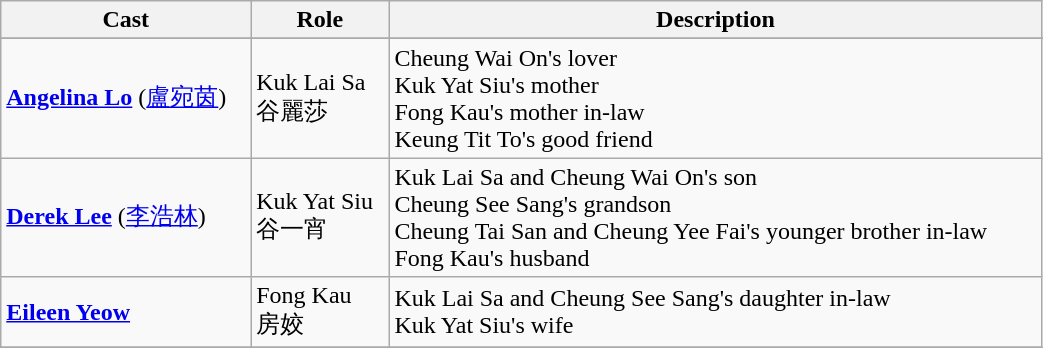<table class="wikitable" width="55%">
<tr>
<th>Cast</th>
<th>Role</th>
<th>Description</th>
</tr>
<tr>
</tr>
<tr>
<td><strong><a href='#'>Angelina Lo</a></strong> (<a href='#'>盧宛茵</a>)</td>
<td>Kuk Lai Sa<br>谷麗莎</td>
<td>Cheung Wai On's lover<br>Kuk Yat Siu's mother<br>Fong Kau's mother in-law<br>Keung Tit To's good friend</td>
</tr>
<tr>
<td><strong><a href='#'>Derek Lee</a></strong> (<a href='#'>李浩林</a>)</td>
<td>Kuk Yat Siu<br>谷一宵</td>
<td>Kuk Lai Sa and Cheung Wai On's son<br>Cheung See Sang's grandson<br>Cheung Tai San and Cheung Yee Fai's younger brother in-law<br>Fong Kau's husband</td>
</tr>
<tr>
<td><strong><a href='#'>Eileen Yeow</a></strong></td>
<td>Fong Kau<br>房姣</td>
<td>Kuk Lai Sa and Cheung See Sang's daughter in-law<br>Kuk Yat Siu's wife</td>
</tr>
<tr>
</tr>
</table>
